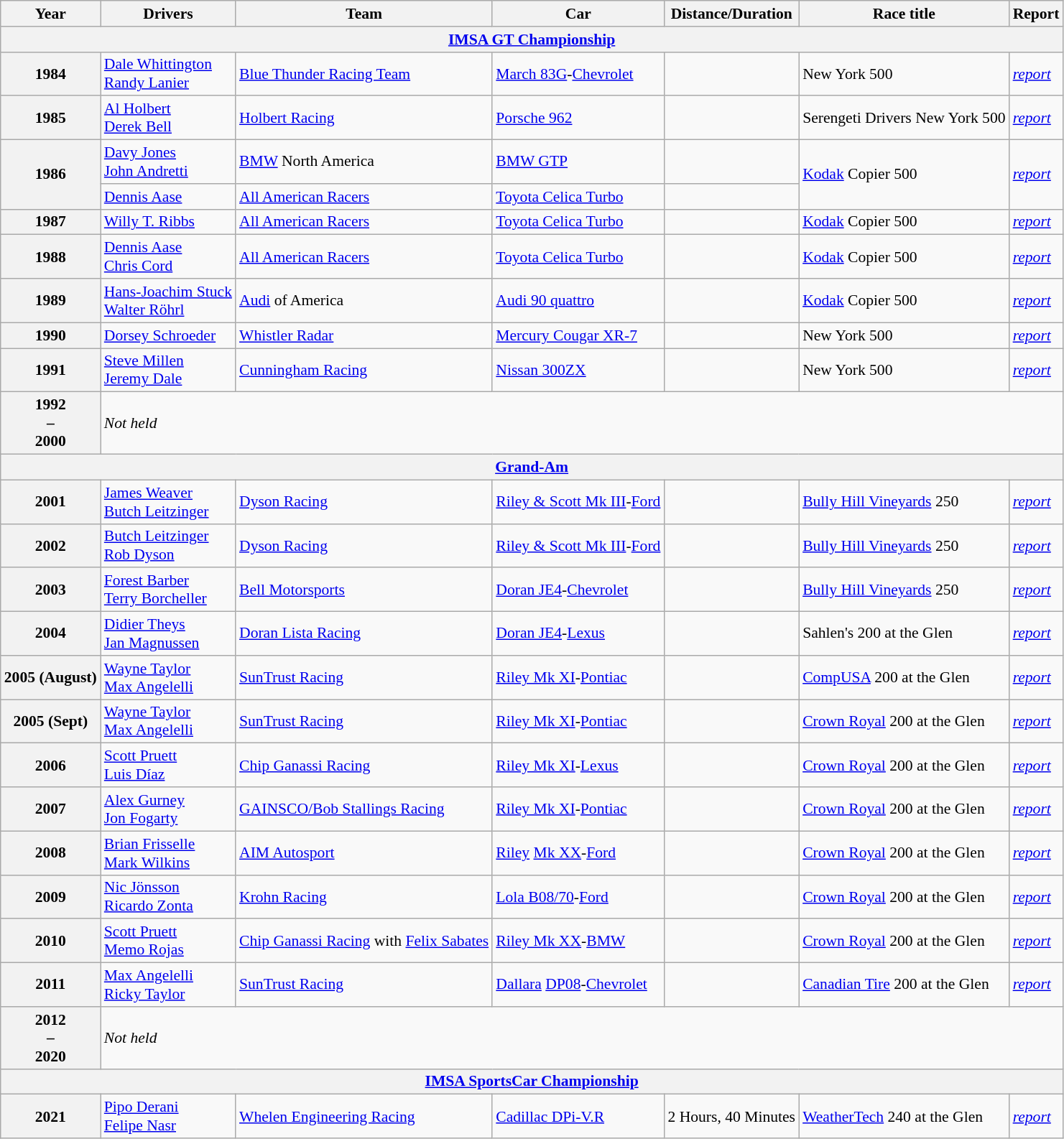<table class="wikitable" style="font-size: 90%;">
<tr>
<th>Year</th>
<th>Drivers</th>
<th>Team</th>
<th>Car</th>
<th>Distance/Duration</th>
<th>Race title</th>
<th>Report</th>
</tr>
<tr>
<th colspan=7><a href='#'>IMSA GT Championship</a></th>
</tr>
<tr>
<th>1984</th>
<td> <a href='#'>Dale Whittington</a><br> <a href='#'>Randy Lanier</a></td>
<td> <a href='#'>Blue Thunder Racing Team</a></td>
<td><a href='#'>March 83G</a>-<a href='#'>Chevrolet</a></td>
<td></td>
<td>New York 500</td>
<td><em><a href='#'>report</a></em></td>
</tr>
<tr>
<th>1985</th>
<td> <a href='#'>Al Holbert</a><br> <a href='#'>Derek Bell</a></td>
<td> <a href='#'>Holbert Racing</a></td>
<td><a href='#'>Porsche 962</a></td>
<td></td>
<td>Serengeti Drivers New York 500</td>
<td><em><a href='#'>report</a></em></td>
</tr>
<tr>
<th rowspan=2>1986</th>
<td> <a href='#'>Davy Jones</a><br> <a href='#'>John Andretti</a></td>
<td> <a href='#'>BMW</a> North America</td>
<td><a href='#'>BMW GTP</a></td>
<td></td>
<td rowspan=2><a href='#'>Kodak</a> Copier 500</td>
<td rowspan=2><em><a href='#'>report</a></em></td>
</tr>
<tr>
<td> <a href='#'>Dennis Aase</a></td>
<td> <a href='#'>All American Racers</a></td>
<td><a href='#'>Toyota Celica Turbo</a></td>
<td></td>
</tr>
<tr>
<th>1987</th>
<td> <a href='#'>Willy T. Ribbs</a></td>
<td> <a href='#'>All American Racers</a></td>
<td><a href='#'>Toyota Celica Turbo</a></td>
<td></td>
<td><a href='#'>Kodak</a> Copier 500</td>
<td><em><a href='#'>report</a></em></td>
</tr>
<tr>
<th>1988</th>
<td> <a href='#'>Dennis Aase</a><br> <a href='#'>Chris Cord</a></td>
<td> <a href='#'>All American Racers</a></td>
<td><a href='#'>Toyota Celica Turbo</a></td>
<td></td>
<td><a href='#'>Kodak</a> Copier 500</td>
<td><em><a href='#'>report</a></em></td>
</tr>
<tr>
<th>1989</th>
<td> <a href='#'>Hans-Joachim Stuck</a><br> <a href='#'>Walter Röhrl</a></td>
<td> <a href='#'>Audi</a> of America</td>
<td><a href='#'>Audi 90 quattro</a></td>
<td></td>
<td><a href='#'>Kodak</a> Copier 500</td>
<td><em><a href='#'>report</a></em></td>
</tr>
<tr>
<th>1990</th>
<td> <a href='#'>Dorsey Schroeder</a></td>
<td> <a href='#'>Whistler Radar</a></td>
<td><a href='#'>Mercury Cougar XR-7</a></td>
<td></td>
<td>New York 500</td>
<td><em><a href='#'>report</a></em></td>
</tr>
<tr>
<th>1991</th>
<td> <a href='#'>Steve Millen</a><br> <a href='#'>Jeremy Dale</a></td>
<td> <a href='#'>Cunningham Racing</a></td>
<td><a href='#'>Nissan 300ZX</a></td>
<td></td>
<td>New York 500</td>
<td><em><a href='#'>report</a></em></td>
</tr>
<tr>
<th>1992<br>–<br>2000</th>
<td colspan=6><em>Not held</em></td>
</tr>
<tr>
<th colspan=7><a href='#'>Grand-Am</a></th>
</tr>
<tr>
<th>2001</th>
<td> <a href='#'>James Weaver</a><br> <a href='#'>Butch Leitzinger</a></td>
<td> <a href='#'>Dyson Racing</a></td>
<td><a href='#'>Riley & Scott Mk III</a>-<a href='#'>Ford</a></td>
<td></td>
<td><a href='#'>Bully Hill Vineyards</a> 250</td>
<td><em><a href='#'>report</a></em></td>
</tr>
<tr>
<th>2002</th>
<td> <a href='#'>Butch Leitzinger</a><br> <a href='#'>Rob Dyson</a></td>
<td> <a href='#'>Dyson Racing</a></td>
<td><a href='#'>Riley & Scott Mk III</a>-<a href='#'>Ford</a></td>
<td></td>
<td><a href='#'>Bully Hill Vineyards</a> 250</td>
<td><em><a href='#'>report</a></em></td>
</tr>
<tr>
<th>2003</th>
<td> <a href='#'>Forest Barber</a><br> <a href='#'>Terry Borcheller</a></td>
<td> <a href='#'>Bell Motorsports</a></td>
<td><a href='#'>Doran JE4</a>-<a href='#'>Chevrolet</a></td>
<td></td>
<td><a href='#'>Bully Hill Vineyards</a> 250</td>
<td><em><a href='#'>report</a></em></td>
</tr>
<tr>
<th>2004</th>
<td> <a href='#'>Didier Theys</a><br> <a href='#'>Jan Magnussen</a></td>
<td> <a href='#'>Doran Lista Racing</a></td>
<td><a href='#'>Doran JE4</a>-<a href='#'>Lexus</a></td>
<td></td>
<td>Sahlen's 200 at the Glen</td>
<td><em><a href='#'>report</a></em></td>
</tr>
<tr>
<th>2005 (August)</th>
<td> <a href='#'>Wayne Taylor</a><br> <a href='#'>Max Angelelli</a></td>
<td> <a href='#'>SunTrust Racing</a></td>
<td><a href='#'>Riley Mk XI</a>-<a href='#'>Pontiac</a></td>
<td></td>
<td><a href='#'>CompUSA</a> 200 at the Glen</td>
<td><em><a href='#'>report</a></em></td>
</tr>
<tr>
<th>2005 (Sept)</th>
<td> <a href='#'>Wayne Taylor</a><br> <a href='#'>Max Angelelli</a></td>
<td> <a href='#'>SunTrust Racing</a></td>
<td><a href='#'>Riley Mk XI</a>-<a href='#'>Pontiac</a></td>
<td></td>
<td><a href='#'>Crown Royal</a> 200 at the Glen</td>
<td><em><a href='#'>report</a></em></td>
</tr>
<tr>
<th>2006</th>
<td> <a href='#'>Scott Pruett</a><br> <a href='#'>Luis Díaz</a></td>
<td> <a href='#'>Chip Ganassi Racing</a></td>
<td><a href='#'>Riley Mk XI</a>-<a href='#'>Lexus</a></td>
<td></td>
<td><a href='#'>Crown Royal</a> 200 at the Glen</td>
<td><em><a href='#'>report</a></em></td>
</tr>
<tr>
<th>2007</th>
<td> <a href='#'>Alex Gurney</a><br> <a href='#'>Jon Fogarty</a></td>
<td> <a href='#'>GAINSCO/Bob Stallings Racing</a></td>
<td><a href='#'>Riley Mk XI</a>-<a href='#'>Pontiac</a></td>
<td></td>
<td><a href='#'>Crown Royal</a> 200 at the Glen</td>
<td><em><a href='#'>report</a></em></td>
</tr>
<tr>
<th>2008</th>
<td> <a href='#'>Brian Frisselle</a><br> <a href='#'>Mark Wilkins</a></td>
<td> <a href='#'>AIM Autosport</a></td>
<td><a href='#'>Riley</a> <a href='#'>Mk XX</a>-<a href='#'>Ford</a></td>
<td></td>
<td><a href='#'>Crown Royal</a> 200 at the Glen</td>
<td><em><a href='#'>report</a></em></td>
</tr>
<tr>
<th>2009</th>
<td> <a href='#'>Nic Jönsson</a><br> <a href='#'>Ricardo Zonta</a></td>
<td> <a href='#'>Krohn Racing</a></td>
<td><a href='#'>Lola B08/70</a>-<a href='#'>Ford</a></td>
<td></td>
<td><a href='#'>Crown Royal</a> 200 at the Glen</td>
<td><em><a href='#'>report</a></em></td>
</tr>
<tr>
<th>2010</th>
<td> <a href='#'>Scott Pruett</a><br> <a href='#'>Memo Rojas</a></td>
<td> <a href='#'>Chip Ganassi Racing</a> with <a href='#'>Felix Sabates</a></td>
<td><a href='#'>Riley Mk XX</a>-<a href='#'>BMW</a></td>
<td></td>
<td><a href='#'>Crown Royal</a> 200 at the Glen</td>
<td><em><a href='#'>report</a></em></td>
</tr>
<tr>
<th>2011</th>
<td> <a href='#'>Max Angelelli</a><br> <a href='#'>Ricky Taylor</a></td>
<td> <a href='#'>SunTrust Racing</a></td>
<td><a href='#'>Dallara</a> <a href='#'>DP08</a>-<a href='#'>Chevrolet</a></td>
<td></td>
<td><a href='#'>Canadian Tire</a> 200 at the Glen</td>
<td><em><a href='#'>report</a></em></td>
</tr>
<tr>
<th>2012<br>–<br>2020</th>
<td colspan=6><em>Not held</em></td>
</tr>
<tr>
<th colspan=7><a href='#'>IMSA SportsCar Championship</a></th>
</tr>
<tr>
<th>2021</th>
<td> <a href='#'>Pipo Derani</a><br> <a href='#'>Felipe Nasr</a></td>
<td> <a href='#'>Whelen Engineering Racing</a></td>
<td><a href='#'>Cadillac DPi-V.R</a></td>
<td>2 Hours, 40 Minutes</td>
<td><a href='#'>WeatherTech</a> 240 at the Glen</td>
<td><em><a href='#'>report</a></em></td>
</tr>
</table>
